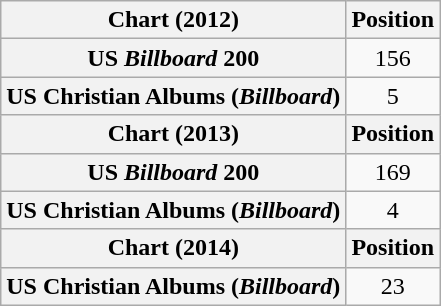<table class="wikitable plainrowheaders" style="text-align:center">
<tr>
<th scope="col">Chart (2012)</th>
<th scope="col">Position</th>
</tr>
<tr>
<th scope="row">US <em>Billboard</em> 200</th>
<td>156</td>
</tr>
<tr>
<th scope="row">US Christian Albums (<em>Billboard</em>)</th>
<td>5</td>
</tr>
<tr>
<th scope="col">Chart (2013)</th>
<th scope="col">Position</th>
</tr>
<tr>
<th scope="row">US <em>Billboard</em> 200</th>
<td>169</td>
</tr>
<tr>
<th scope="row">US Christian Albums (<em>Billboard</em>)</th>
<td>4</td>
</tr>
<tr>
<th scope="col">Chart (2014)</th>
<th scope="col">Position</th>
</tr>
<tr>
<th scope="row">US Christian Albums (<em>Billboard</em>)</th>
<td>23</td>
</tr>
</table>
